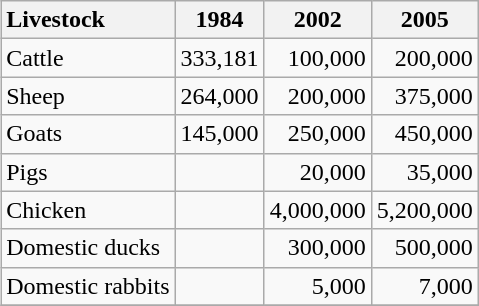<table class="wikitable" style="float:right; clear:right; margin-left:1em; text-align:right">
<tr>
<th style="text-align:left;">Livestock</th>
<th>1984</th>
<th>2002</th>
<th>2005</th>
</tr>
<tr>
<td style="text-align:left;">Cattle</td>
<td>333,181</td>
<td>100,000</td>
<td>200,000</td>
</tr>
<tr>
<td style="text-align:left;">Sheep</td>
<td>264,000</td>
<td>200,000</td>
<td>375,000</td>
</tr>
<tr>
<td style="text-align:left;">Goats</td>
<td>145,000</td>
<td>250,000</td>
<td>450,000</td>
</tr>
<tr>
<td style="text-align:left;">Pigs</td>
<td></td>
<td>20,000</td>
<td>35,000</td>
</tr>
<tr>
<td style="text-align:left;">Chicken</td>
<td></td>
<td>4,000,000</td>
<td>5,200,000</td>
</tr>
<tr>
<td style="text-align:left;">Domestic ducks</td>
<td></td>
<td>300,000</td>
<td>500,000</td>
</tr>
<tr>
<td style="text-align:left;">Domestic rabbits</td>
<td></td>
<td>5,000</td>
<td>7,000</td>
</tr>
<tr>
</tr>
</table>
